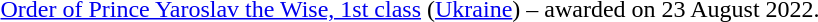<table>
<tr>
<td></td>
<td><a href='#'>Order of Prince Yaroslav the Wise, 1st class</a> (<a href='#'>Ukraine</a>) – awarded on 23 August 2022.</td>
</tr>
</table>
